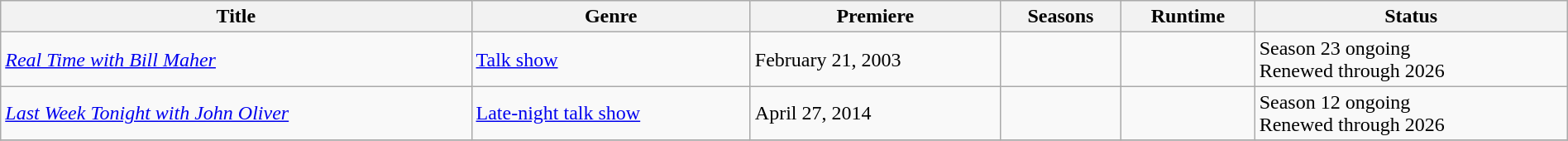<table class="wikitable sortable" style="width:100%;">
<tr>
<th>Title</th>
<th>Genre</th>
<th>Premiere</th>
<th>Seasons</th>
<th>Runtime</th>
<th>Status</th>
</tr>
<tr>
<td><em><a href='#'>Real Time with Bill Maher</a></em></td>
<td><a href='#'>Talk show</a></td>
<td>February 21, 2003</td>
<td></td>
<td></td>
<td>Season 23 ongoing<br>Renewed through 2026</td>
</tr>
<tr>
<td><em><a href='#'>Last Week Tonight with John Oliver</a></em></td>
<td><a href='#'>Late-night talk show</a></td>
<td>April 27, 2014</td>
<td></td>
<td></td>
<td>Season 12 ongoing<br>Renewed through 2026</td>
</tr>
<tr>
</tr>
</table>
